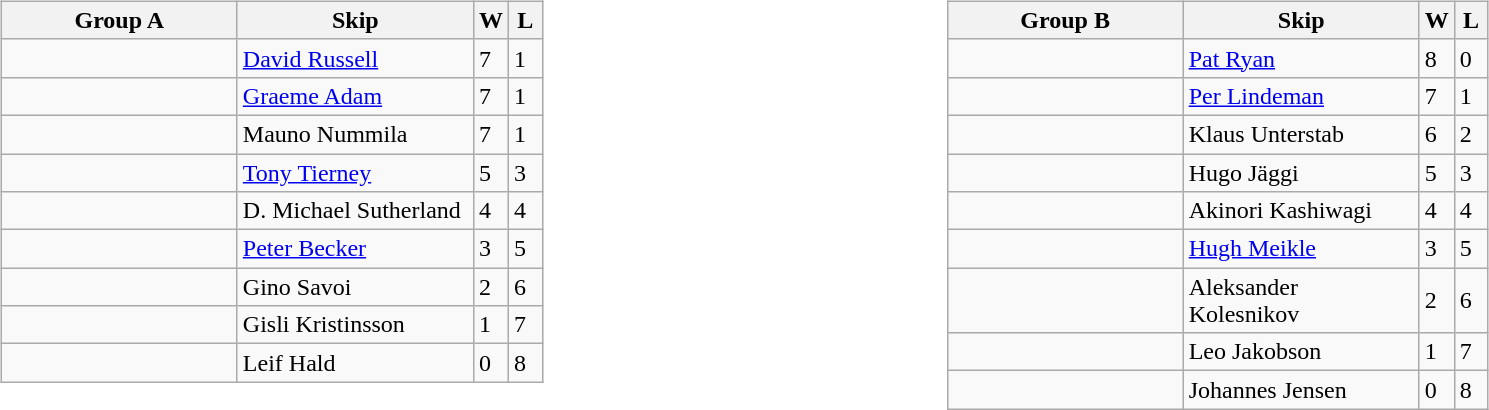<table table>
<tr>
<td valign=top width=10%><br><table class=wikitable>
<tr>
<th width=150>Group A</th>
<th width=150>Skip</th>
<th width=15>W</th>
<th width=15>L</th>
</tr>
<tr>
<td></td>
<td><a href='#'>David Russell</a></td>
<td>7</td>
<td>1</td>
</tr>
<tr>
<td></td>
<td><a href='#'>Graeme Adam</a></td>
<td>7</td>
<td>1</td>
</tr>
<tr>
<td></td>
<td>Mauno Nummila</td>
<td>7</td>
<td>1</td>
</tr>
<tr>
<td></td>
<td><a href='#'>Tony Tierney</a></td>
<td>5</td>
<td>3</td>
</tr>
<tr>
<td></td>
<td>D. Michael Sutherland</td>
<td>4</td>
<td>4</td>
</tr>
<tr>
<td></td>
<td><a href='#'>Peter Becker</a></td>
<td>3</td>
<td>5</td>
</tr>
<tr>
<td></td>
<td>Gino Savoi</td>
<td>2</td>
<td>6</td>
</tr>
<tr>
<td></td>
<td>Gisli Kristinsson</td>
<td>1</td>
<td>7</td>
</tr>
<tr>
<td></td>
<td>Leif Hald</td>
<td>0</td>
<td>8</td>
</tr>
</table>
</td>
<td valign=top width=10%><br><table class=wikitable>
<tr>
<th width=150>Group B</th>
<th width=150>Skip</th>
<th width=15>W</th>
<th width=15>L</th>
</tr>
<tr>
<td></td>
<td><a href='#'>Pat Ryan</a></td>
<td>8</td>
<td>0</td>
</tr>
<tr>
<td></td>
<td><a href='#'>Per Lindeman</a></td>
<td>7</td>
<td>1</td>
</tr>
<tr>
<td></td>
<td>Klaus Unterstab</td>
<td>6</td>
<td>2</td>
</tr>
<tr>
<td></td>
<td>Hugo Jäggi</td>
<td>5</td>
<td>3</td>
</tr>
<tr>
<td></td>
<td>Akinori Kashiwagi</td>
<td>4</td>
<td>4</td>
</tr>
<tr>
<td></td>
<td><a href='#'>Hugh Meikle</a></td>
<td>3</td>
<td>5</td>
</tr>
<tr>
<td></td>
<td>Aleksander Kolesnikov</td>
<td>2</td>
<td>6</td>
</tr>
<tr>
<td></td>
<td>Leo Jakobson</td>
<td>1</td>
<td>7</td>
</tr>
<tr>
<td></td>
<td>Johannes Jensen</td>
<td>0</td>
<td>8</td>
</tr>
</table>
</td>
</tr>
</table>
